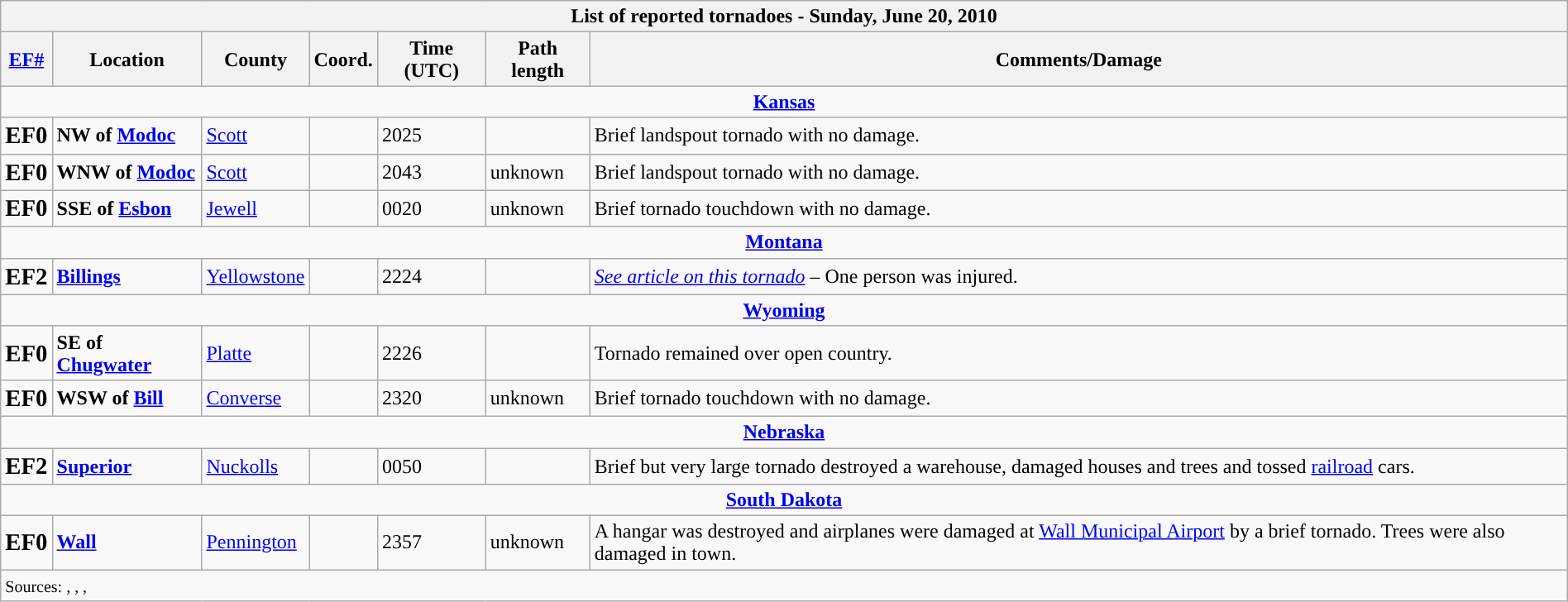<table class="wikitable collapsible" width="100%">
<tr>
<th colspan="7">List of reported tornadoes - Sunday, June 20, 2010</th>
</tr>
<tr>
<th><a href='#'>EF#</a></th>
<th>Location</th>
<th>County</th>
<th>Coord.</th>
<th>Time (UTC)</th>
<th>Path length</th>
<th>Comments/Damage</th>
</tr>
<tr>
<td colspan="7" align=center><strong><a href='#'>Kansas</a></strong></td>
</tr>
<tr>
<td><big><strong>EF0</strong></big></td>
<td><strong>NW of <a href='#'>Modoc</a></strong></td>
<td><a href='#'>Scott</a></td>
<td></td>
<td>2025</td>
<td></td>
<td>Brief landspout tornado with no damage.</td>
</tr>
<tr>
<td><big><strong>EF0</strong></big></td>
<td><strong>WNW of <a href='#'>Modoc</a></strong></td>
<td><a href='#'>Scott</a></td>
<td></td>
<td>2043</td>
<td>unknown</td>
<td>Brief landspout tornado with no damage.</td>
</tr>
<tr>
<td><big><strong>EF0</strong></big></td>
<td><strong>SSE of <a href='#'>Esbon</a></strong></td>
<td><a href='#'>Jewell</a></td>
<td></td>
<td>0020</td>
<td>unknown</td>
<td>Brief tornado touchdown with no damage.</td>
</tr>
<tr>
<td colspan="7" align=center><strong><a href='#'>Montana</a></strong></td>
</tr>
<tr>
<td><big><strong>EF2</strong></big></td>
<td><strong><a href='#'>Billings</a></strong></td>
<td><a href='#'>Yellowstone</a></td>
<td></td>
<td>2224</td>
<td></td>
<td><em><a href='#'>See article on this tornado</a></em> – One person was injured.</td>
</tr>
<tr>
<td colspan="7" align=center><strong><a href='#'>Wyoming</a></strong></td>
</tr>
<tr>
<td><big><strong>EF0</strong></big></td>
<td><strong>SE of <a href='#'>Chugwater</a></strong></td>
<td><a href='#'>Platte</a></td>
<td></td>
<td>2226</td>
<td></td>
<td>Tornado remained over open country.</td>
</tr>
<tr>
<td><big><strong>EF0</strong></big></td>
<td><strong>WSW of <a href='#'>Bill</a></strong></td>
<td><a href='#'>Converse</a></td>
<td></td>
<td>2320</td>
<td>unknown</td>
<td>Brief tornado touchdown with no damage.</td>
</tr>
<tr>
<td colspan="7" align=center><strong><a href='#'>Nebraska</a></strong></td>
</tr>
<tr>
<td><big><strong>EF2</strong></big></td>
<td><strong><a href='#'>Superior</a></strong></td>
<td><a href='#'>Nuckolls</a></td>
<td></td>
<td>0050</td>
<td></td>
<td>Brief but very large tornado destroyed a warehouse, damaged houses and trees and tossed <a href='#'>railroad</a> cars.</td>
</tr>
<tr>
<td colspan="7" align=center><strong><a href='#'>South Dakota</a></strong></td>
</tr>
<tr>
<td><big><strong>EF0</strong></big></td>
<td><strong><a href='#'>Wall</a></strong></td>
<td><a href='#'>Pennington</a></td>
<td></td>
<td>2357</td>
<td>unknown</td>
<td>A hangar was destroyed and airplanes were damaged at <a href='#'>Wall Municipal Airport</a> by a brief tornado. Trees were also damaged in town.</td>
</tr>
<tr>
<td colspan="7"><small>Sources: , , , </small></td>
</tr>
</table>
